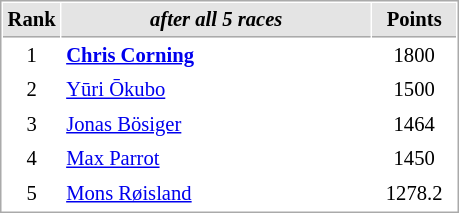<table cellspacing="1" cellpadding="3" style="border:1px solid #aaa; font-size:86%;">
<tr style="background:#e4e4e4;">
<th style="border-bottom:1px solid #aaa; width:10px;">Rank</th>
<th style="border-bottom:1px solid #aaa; width:200px;"><em>after all 5 races</em></th>
<th style="border-bottom:1px solid #aaa; width:50px;">Points</th>
</tr>
<tr>
<td align=center>1</td>
<td><strong> <a href='#'>Chris Corning</a></strong></td>
<td align=center>1800</td>
</tr>
<tr>
<td align=center>2</td>
<td> <a href='#'>Yūri Ōkubo</a></td>
<td align=center>1500</td>
</tr>
<tr>
<td align=center>3</td>
<td> <a href='#'>Jonas Bösiger</a></td>
<td align=center>1464</td>
</tr>
<tr>
<td align=center>4</td>
<td> <a href='#'>Max Parrot</a></td>
<td align=center>1450</td>
</tr>
<tr>
<td align=center>5</td>
<td> <a href='#'>Mons Røisland</a></td>
<td align=center>1278.2</td>
</tr>
</table>
